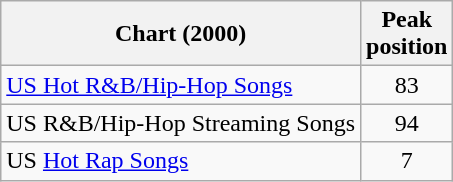<table class="wikitable sortable">
<tr>
<th>Chart (2000)</th>
<th>Peak<br>position</th>
</tr>
<tr>
<td><a href='#'>US Hot R&B/Hip-Hop Songs</a></td>
<td align=center>83</td>
</tr>
<tr>
<td>US R&B/Hip-Hop Streaming Songs</td>
<td align=center>94</td>
</tr>
<tr>
<td>US <a href='#'>Hot Rap Songs</a></td>
<td align=center>7</td>
</tr>
</table>
